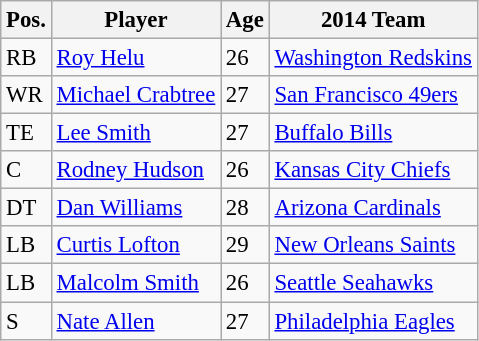<table class="wikitable" style="font-size: 95%; text-align: left;">
<tr>
<th>Pos.</th>
<th>Player</th>
<th>Age</th>
<th>2014 Team</th>
</tr>
<tr>
<td>RB</td>
<td><a href='#'>Roy Helu</a></td>
<td>26</td>
<td><a href='#'>Washington Redskins</a></td>
</tr>
<tr>
<td>WR</td>
<td><a href='#'>Michael Crabtree</a></td>
<td>27</td>
<td><a href='#'>San Francisco 49ers</a></td>
</tr>
<tr>
<td>TE</td>
<td><a href='#'>Lee Smith</a></td>
<td>27</td>
<td><a href='#'>Buffalo Bills</a></td>
</tr>
<tr>
<td>C</td>
<td><a href='#'>Rodney Hudson</a></td>
<td>26</td>
<td><a href='#'>Kansas City Chiefs</a></td>
</tr>
<tr>
<td>DT</td>
<td><a href='#'>Dan Williams</a></td>
<td>28</td>
<td><a href='#'>Arizona Cardinals</a></td>
</tr>
<tr>
<td>LB</td>
<td><a href='#'>Curtis Lofton</a></td>
<td>29</td>
<td><a href='#'>New Orleans Saints</a></td>
</tr>
<tr>
<td>LB</td>
<td><a href='#'>Malcolm Smith</a></td>
<td>26</td>
<td><a href='#'>Seattle Seahawks</a></td>
</tr>
<tr>
<td>S</td>
<td><a href='#'>Nate Allen</a></td>
<td>27</td>
<td><a href='#'>Philadelphia Eagles</a></td>
</tr>
</table>
